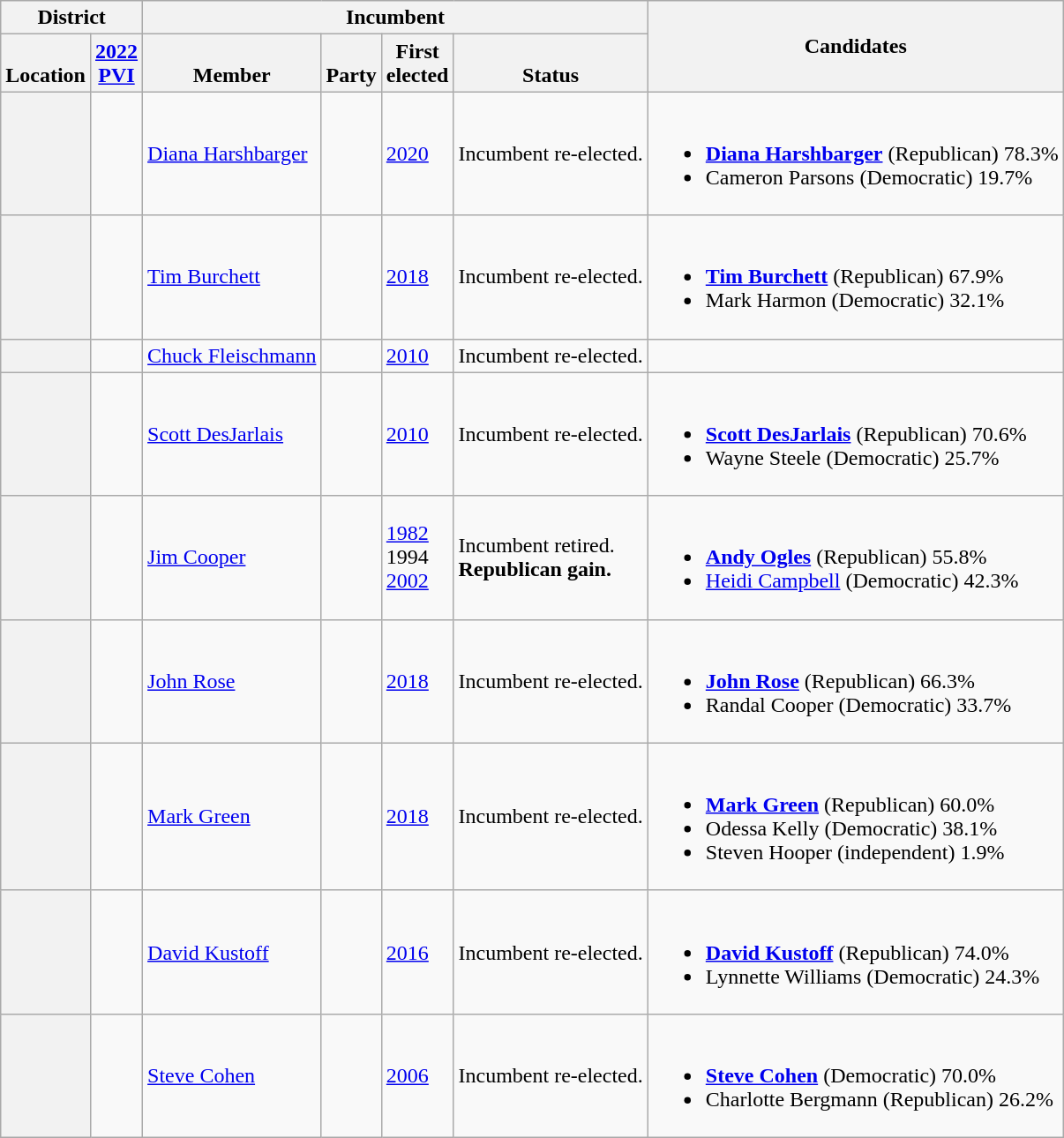<table class="wikitable sortable">
<tr>
<th colspan=2>District</th>
<th colspan=4>Incumbent</th>
<th rowspan=2 class="unsortable">Candidates</th>
</tr>
<tr valign=bottom>
<th>Location</th>
<th><a href='#'>2022<br>PVI</a></th>
<th>Member</th>
<th>Party</th>
<th>First<br>elected</th>
<th>Status</th>
</tr>
<tr>
<th></th>
<td></td>
<td><a href='#'>Diana Harshbarger</a></td>
<td></td>
<td><a href='#'>2020</a></td>
<td>Incumbent re-elected.</td>
<td nowrap><br><ul><li> <strong><a href='#'>Diana Harshbarger</a></strong> (Republican) 78.3%</li><li>Cameron Parsons (Democratic) 19.7%</li></ul></td>
</tr>
<tr>
<th></th>
<td></td>
<td><a href='#'>Tim Burchett</a></td>
<td></td>
<td><a href='#'>2018</a></td>
<td>Incumbent re-elected.</td>
<td nowrap><br><ul><li> <strong><a href='#'>Tim Burchett</a></strong> (Republican) 67.9%</li><li>Mark Harmon (Democratic) 32.1%</li></ul></td>
</tr>
<tr>
<th></th>
<td></td>
<td><a href='#'>Chuck Fleischmann</a></td>
<td></td>
<td><a href='#'>2010</a></td>
<td>Incumbent re-elected.</td>
<td nowrap></td>
</tr>
<tr>
<th></th>
<td></td>
<td><a href='#'>Scott DesJarlais</a></td>
<td></td>
<td><a href='#'>2010</a></td>
<td>Incumbent re-elected.</td>
<td nowrap><br><ul><li> <strong><a href='#'>Scott DesJarlais</a></strong> (Republican) 70.6%</li><li>Wayne Steele (Democratic) 25.7%</li></ul></td>
</tr>
<tr>
<th></th>
<td></td>
<td><a href='#'>Jim Cooper</a></td>
<td></td>
<td><a href='#'>1982</a><br>1994 <br><a href='#'>2002</a></td>
<td>Incumbent retired.<br><strong>Republican gain.</strong></td>
<td nowrap><br><ul><li> <strong><a href='#'>Andy Ogles</a></strong> (Republican) 55.8%</li><li><a href='#'>Heidi Campbell</a> (Democratic) 42.3%</li></ul></td>
</tr>
<tr>
<th></th>
<td></td>
<td><a href='#'>John Rose</a></td>
<td></td>
<td><a href='#'>2018</a></td>
<td>Incumbent re-elected.</td>
<td nowrap><br><ul><li> <strong><a href='#'>John Rose</a></strong> (Republican) 66.3%</li><li>Randal Cooper (Democratic) 33.7%</li></ul></td>
</tr>
<tr>
<th></th>
<td></td>
<td><a href='#'>Mark Green</a></td>
<td></td>
<td><a href='#'>2018</a></td>
<td>Incumbent re-elected.</td>
<td nowrap><br><ul><li> <strong><a href='#'>Mark Green</a></strong> (Republican) 60.0%</li><li>Odessa Kelly (Democratic) 38.1%</li><li>Steven Hooper (independent) 1.9%</li></ul></td>
</tr>
<tr>
<th></th>
<td></td>
<td><a href='#'>David Kustoff</a></td>
<td></td>
<td><a href='#'>2016</a></td>
<td>Incumbent re-elected.</td>
<td nowrap><br><ul><li> <strong><a href='#'>David Kustoff</a></strong> (Republican) 74.0%</li><li>Lynnette Williams (Democratic) 24.3%</li></ul></td>
</tr>
<tr>
<th></th>
<td></td>
<td><a href='#'>Steve Cohen</a></td>
<td></td>
<td><a href='#'>2006</a></td>
<td>Incumbent re-elected.</td>
<td nowrap><br><ul><li> <strong><a href='#'>Steve Cohen</a></strong> (Democratic) 70.0%</li><li>Charlotte Bergmann (Republican) 26.2%</li></ul></td>
</tr>
</table>
